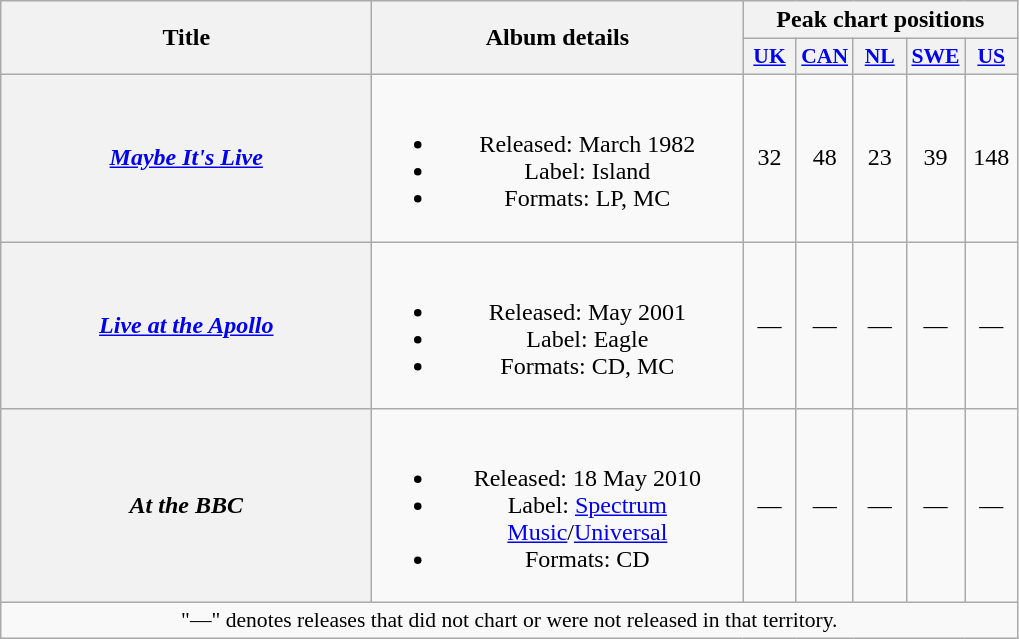<table class="wikitable plainrowheaders" style="text-align:center;">
<tr>
<th rowspan="2" scope="col" style="width:15em;">Title</th>
<th rowspan="2" scope="col" style="width:15em;">Album details</th>
<th colspan="5">Peak chart positions</th>
</tr>
<tr>
<th scope="col" style="width:2em;font-size:90%;"><a href='#'>UK</a><br></th>
<th scope="col" style="width:2em;font-size:90%;"><a href='#'>CAN</a><br></th>
<th scope="col" style="width:2em;font-size:90%;"><a href='#'>NL</a><br></th>
<th scope="col" style="width:2em;font-size:90%;"><a href='#'>SWE</a><br></th>
<th scope="col" style="width:2em;font-size:90%;"><a href='#'>US</a><br></th>
</tr>
<tr>
<th scope="row"><em><a href='#'>Maybe It's Live</a></em></th>
<td><br><ul><li>Released: March 1982</li><li>Label: Island</li><li>Formats: LP, MC</li></ul></td>
<td>32</td>
<td>48</td>
<td>23</td>
<td>39</td>
<td>148</td>
</tr>
<tr>
<th scope="row"><em><a href='#'>Live at the Apollo</a></em></th>
<td><br><ul><li>Released: May 2001</li><li>Label: Eagle</li><li>Formats: CD, MC</li></ul></td>
<td>—</td>
<td>—</td>
<td>—</td>
<td>—</td>
<td>—</td>
</tr>
<tr>
<th scope="row"><em>At the BBC</em></th>
<td><br><ul><li>Released: 18 May 2010</li><li>Label: <a href='#'>Spectrum Music</a>/<a href='#'>Universal</a></li><li>Formats: CD</li></ul></td>
<td>—</td>
<td>—</td>
<td>—</td>
<td>—</td>
<td>—</td>
</tr>
<tr>
<td colspan="7" style="font-size:90%">"—" denotes releases that did not chart or were not released in that territory.</td>
</tr>
</table>
